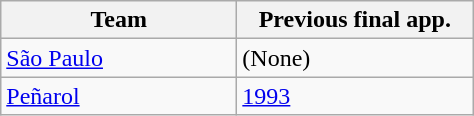<table class="wikitable">
<tr>
<th width=150px>Team</th>
<th width=150px>Previous final app.</th>
</tr>
<tr>
<td> <a href='#'>São Paulo</a></td>
<td>(None)</td>
</tr>
<tr>
<td> <a href='#'>Peñarol</a></td>
<td><a href='#'>1993</a></td>
</tr>
</table>
